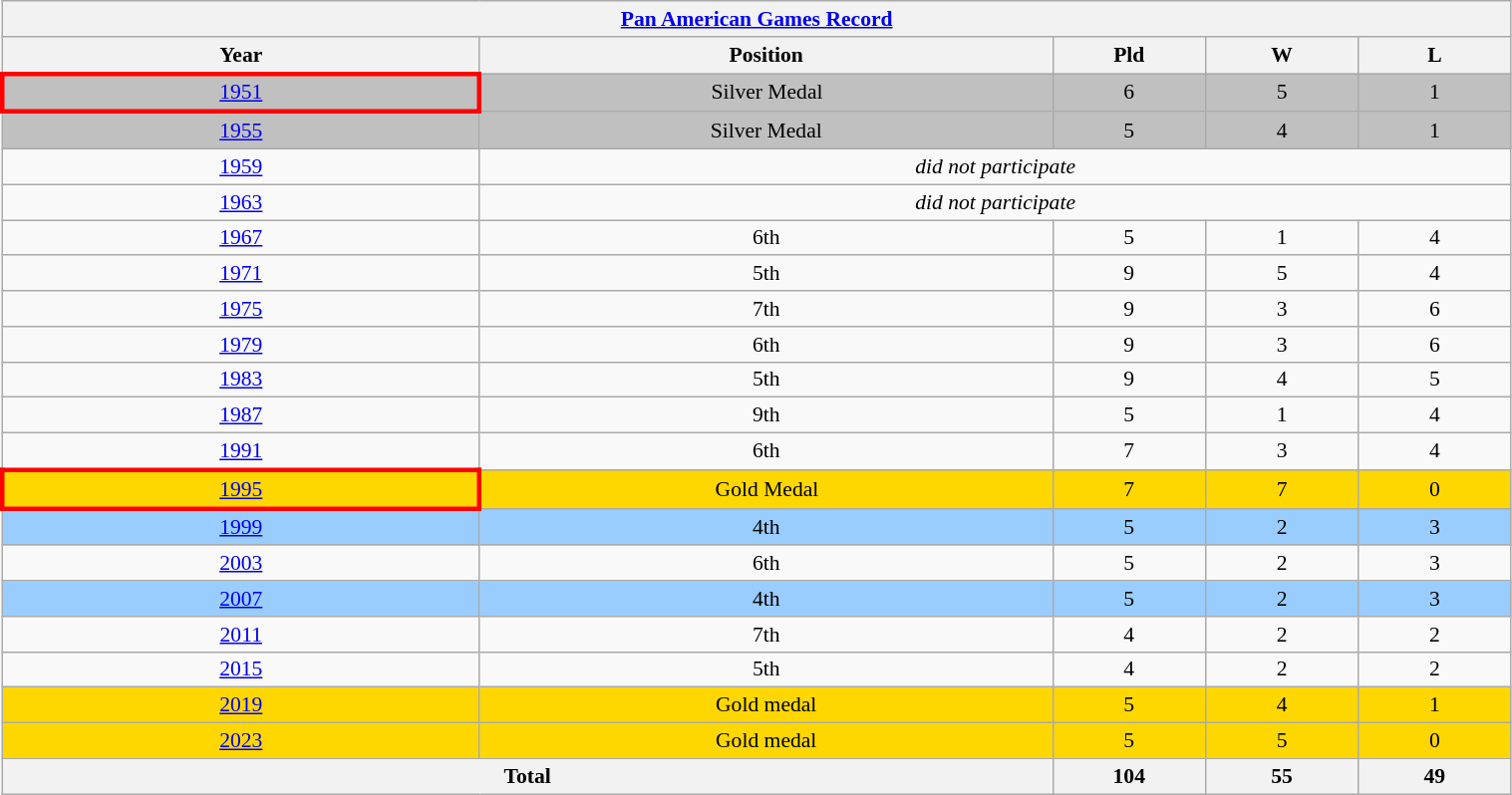<table class="wikitable" width=80% style="text-align: center;font-size:90%;">
<tr>
<th colspan=5><a href='#'>Pan American Games Record</a></th>
</tr>
<tr>
<th width=25%>Year</th>
<th width=30%>Position</th>
<th width=8%>Pld</th>
<th width=8%>W</th>
<th width=8%>L</th>
</tr>
<tr bgcolor=silver>
<td style="border: 3px solid red"> <a href='#'>1951</a></td>
<td>Silver Medal</td>
<td>6</td>
<td>5</td>
<td>1</td>
</tr>
<tr bgcolor=silver>
<td> <a href='#'>1955</a></td>
<td>Silver Medal</td>
<td>5</td>
<td>4</td>
<td>1</td>
</tr>
<tr>
<td> <a href='#'>1959</a></td>
<td colspan=4><em>did not participate</em></td>
</tr>
<tr>
<td> <a href='#'>1963</a></td>
<td colspan=4><em>did not participate</em></td>
</tr>
<tr>
<td> <a href='#'>1967</a></td>
<td>6th</td>
<td>5</td>
<td>1</td>
<td>4</td>
</tr>
<tr>
<td> <a href='#'>1971</a></td>
<td>5th</td>
<td>9</td>
<td>5</td>
<td>4</td>
</tr>
<tr>
<td> <a href='#'>1975</a></td>
<td>7th</td>
<td>9</td>
<td>3</td>
<td>6</td>
</tr>
<tr>
<td> <a href='#'>1979</a></td>
<td>6th</td>
<td>9</td>
<td>3</td>
<td>6</td>
</tr>
<tr>
<td> <a href='#'>1983</a></td>
<td>5th</td>
<td>9</td>
<td>4</td>
<td>5</td>
</tr>
<tr>
<td> <a href='#'>1987</a></td>
<td>9th</td>
<td>5</td>
<td>1</td>
<td>4</td>
</tr>
<tr>
<td> <a href='#'>1991</a></td>
<td>6th</td>
<td>7</td>
<td>3</td>
<td>4</td>
</tr>
<tr bgcolor=gold>
<td style="border: 3px solid red"> <a href='#'>1995</a></td>
<td>Gold Medal</td>
<td>7</td>
<td>7</td>
<td>0</td>
</tr>
<tr style="background:#9acdff;">
<td> <a href='#'>1999</a></td>
<td>4th</td>
<td>5</td>
<td>2</td>
<td>3</td>
</tr>
<tr>
<td> <a href='#'>2003</a></td>
<td>6th</td>
<td>5</td>
<td>2</td>
<td>3</td>
</tr>
<tr style="background:#9acdff;">
<td> <a href='#'>2007</a></td>
<td>4th</td>
<td>5</td>
<td>2</td>
<td>3</td>
</tr>
<tr>
<td> <a href='#'>2011</a></td>
<td>7th</td>
<td>4</td>
<td>2</td>
<td>2</td>
</tr>
<tr>
<td> <a href='#'>2015</a></td>
<td>5th</td>
<td>4</td>
<td>2</td>
<td>2</td>
</tr>
<tr bgcolor=gold>
<td> <a href='#'>2019</a></td>
<td>Gold medal</td>
<td>5</td>
<td>4</td>
<td>1</td>
</tr>
<tr bgcolor=gold>
<td> <a href='#'>2023</a></td>
<td>Gold medal</td>
<td>5</td>
<td>5</td>
<td>0</td>
</tr>
<tr>
<th colspan=2>Total</th>
<th>104</th>
<th>55</th>
<th>49</th>
</tr>
</table>
